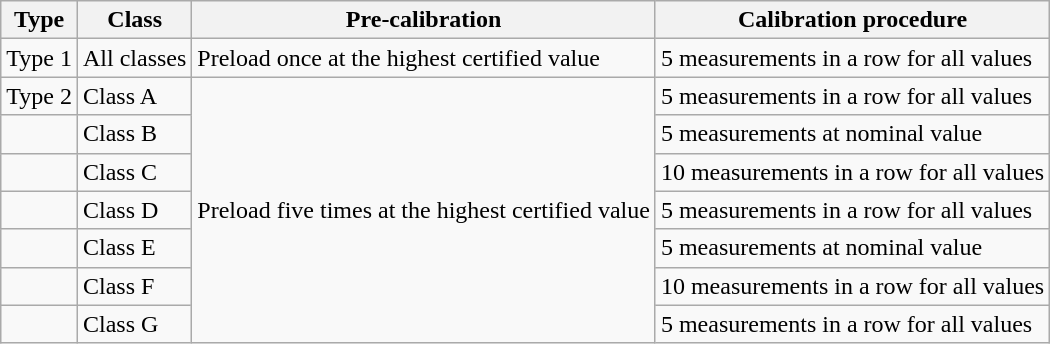<table class="wikitable">
<tr>
<th>Type</th>
<th>Class</th>
<th>Pre-calibration</th>
<th>Calibration procedure</th>
</tr>
<tr>
<td>Type 1</td>
<td>All classes</td>
<td>Preload once at the highest certified value</td>
<td>5 measurements in a row for all values</td>
</tr>
<tr>
<td>Type 2</td>
<td>Class A</td>
<td rowspan="7">Preload five times at the highest certified value</td>
<td>5 measurements in a row for all values</td>
</tr>
<tr>
<td></td>
<td>Class B</td>
<td>5 measurements at nominal value</td>
</tr>
<tr>
<td></td>
<td>Class C</td>
<td>10 measurements in a row for all values</td>
</tr>
<tr>
<td></td>
<td>Class D</td>
<td>5 measurements in a row for all values</td>
</tr>
<tr>
<td></td>
<td>Class E</td>
<td>5 measurements at nominal value</td>
</tr>
<tr>
<td></td>
<td>Class F</td>
<td>10 measurements in a row for all values</td>
</tr>
<tr>
<td></td>
<td>Class G</td>
<td>5 measurements in a row for all values</td>
</tr>
</table>
